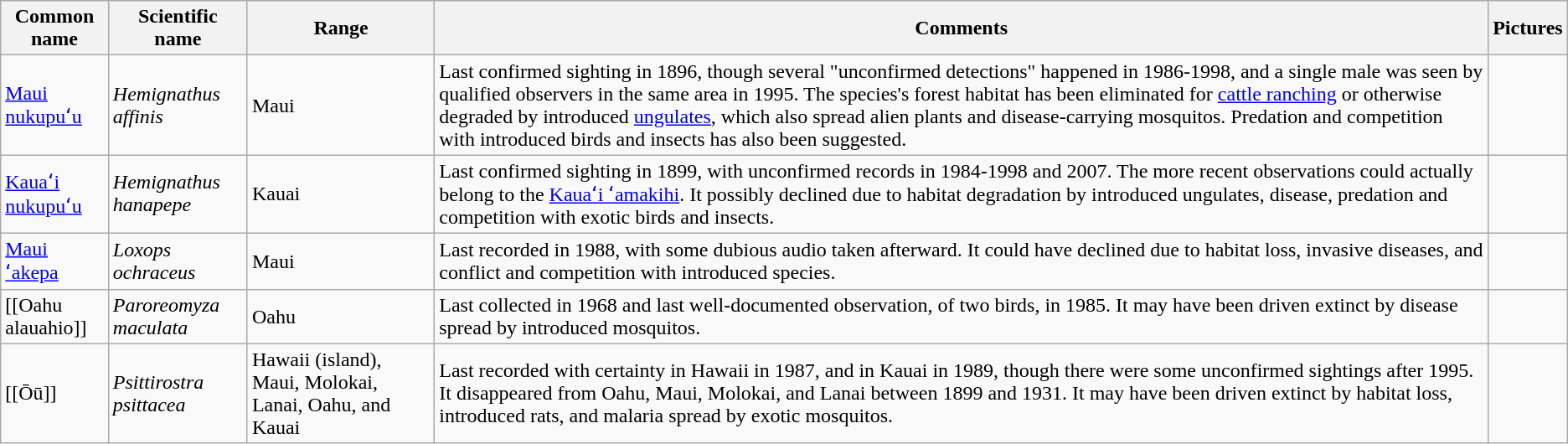<table class="wikitable">
<tr>
<th>Common name</th>
<th>Scientific name</th>
<th>Range</th>
<th class="unsortable">Comments</th>
<th class="unsortable">Pictures</th>
</tr>
<tr>
<td><a href='#'>Maui nukupuʻu</a></td>
<td><em>Hemignathus affinis</em></td>
<td>Maui</td>
<td>Last confirmed sighting in 1896, though several "unconfirmed detections" happened in 1986-1998, and a single male was seen by qualified observers in the same area in 1995. The species's forest habitat has been eliminated for <a href='#'>cattle ranching</a> or otherwise degraded by introduced <a href='#'>ungulates</a>, which also spread alien plants and disease-carrying mosquitos. Predation and competition with introduced birds and insects has also been suggested.</td>
<td></td>
</tr>
<tr>
<td><a href='#'>Kauaʻi nukupuʻu</a></td>
<td><em>Hemignathus hanapepe</em></td>
<td>Kauai</td>
<td>Last confirmed sighting in 1899, with unconfirmed records in 1984-1998 and 2007. The more recent observations could actually belong to the <a href='#'>Kauaʻi ʻamakihi</a>. It possibly declined due to habitat degradation by introduced ungulates, disease, predation and competition with exotic birds and insects.</td>
<td></td>
</tr>
<tr>
<td><a href='#'>Maui ʻakepa</a></td>
<td><em>Loxops ochraceus</em></td>
<td>Maui</td>
<td>Last recorded in 1988, with some dubious audio taken afterward. It could have declined due to habitat loss, invasive diseases, and conflict and competition with introduced species.</td>
<td></td>
</tr>
<tr>
<td>[[Oahu alauahio]]</td>
<td><em>Paroreomyza maculata</em></td>
<td>Oahu</td>
<td>Last collected in 1968 and last well-documented observation, of two birds, in 1985. It may have been driven extinct by disease spread by introduced mosquitos.</td>
<td></td>
</tr>
<tr>
<td>[[Ōū]]</td>
<td><em>Psittirostra psittacea</em></td>
<td>Hawaii (island), Maui, Molokai, Lanai, Oahu, and Kauai</td>
<td>Last recorded with certainty in Hawaii in 1987, and in Kauai in 1989, though there were some unconfirmed sightings after 1995. It disappeared from Oahu, Maui, Molokai, and Lanai between 1899 and 1931. It may have been driven extinct by habitat loss, introduced rats, and malaria spread by exotic mosquitos.</td>
<td></td>
</tr>
</table>
